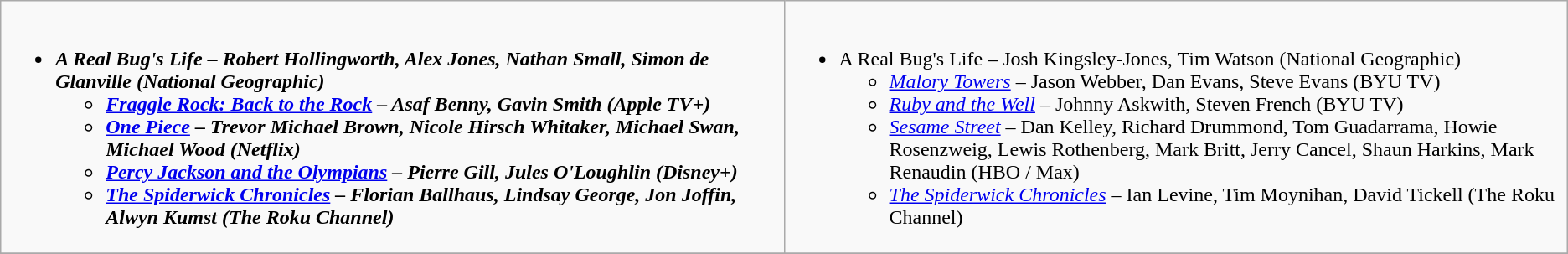<table class=wikitable>
<tr>
<td style="vertical-align:top;" width="50%"><br><ul><li><strong><em>A Real Bug's Life<em> – Robert Hollingworth, Alex Jones, Nathan Small, Simon de Glanville (National Geographic)<strong><ul><li></em><a href='#'>Fraggle Rock: Back to the Rock</a><em> – Asaf Benny, Gavin Smith (Apple TV+)</li><li></em><a href='#'>One Piece</a><em> –  Trevor Michael Brown, Nicole Hirsch Whitaker, Michael Swan, Michael Wood (Netflix)</li><li></em><a href='#'>Percy Jackson and the Olympians</a><em> – Pierre Gill, Jules O'Loughlin (Disney+)</li><li></em><a href='#'>The Spiderwick Chronicles</a><em> – Florian Ballhaus, Lindsay George, Jon Joffin, Alwyn Kumst (The Roku Channel)</li></ul></li></ul></td>
<td style="vertical-align:top;" width="50%"><br><ul><li></em></strong>A Real Bug's Life</em> – Josh Kingsley-Jones, Tim Watson (National Geographic)</strong><ul><li><em><a href='#'>Malory Towers</a></em> – Jason Webber, Dan Evans, Steve Evans (BYU TV)</li><li><em><a href='#'>Ruby and the Well</a></em> – Johnny Askwith, Steven French (BYU TV)</li><li><em><a href='#'>Sesame Street</a></em> – Dan Kelley, Richard Drummond, Tom Guadarrama, Howie Rosenzweig, Lewis Rothenberg, Mark Britt, Jerry Cancel, Shaun Harkins, Mark Renaudin (HBO / Max)</li><li><em><a href='#'>The Spiderwick Chronicles</a></em> – Ian Levine, Tim Moynihan, David Tickell (The Roku Channel)</li></ul></li></ul></td>
</tr>
<tr>
</tr>
</table>
